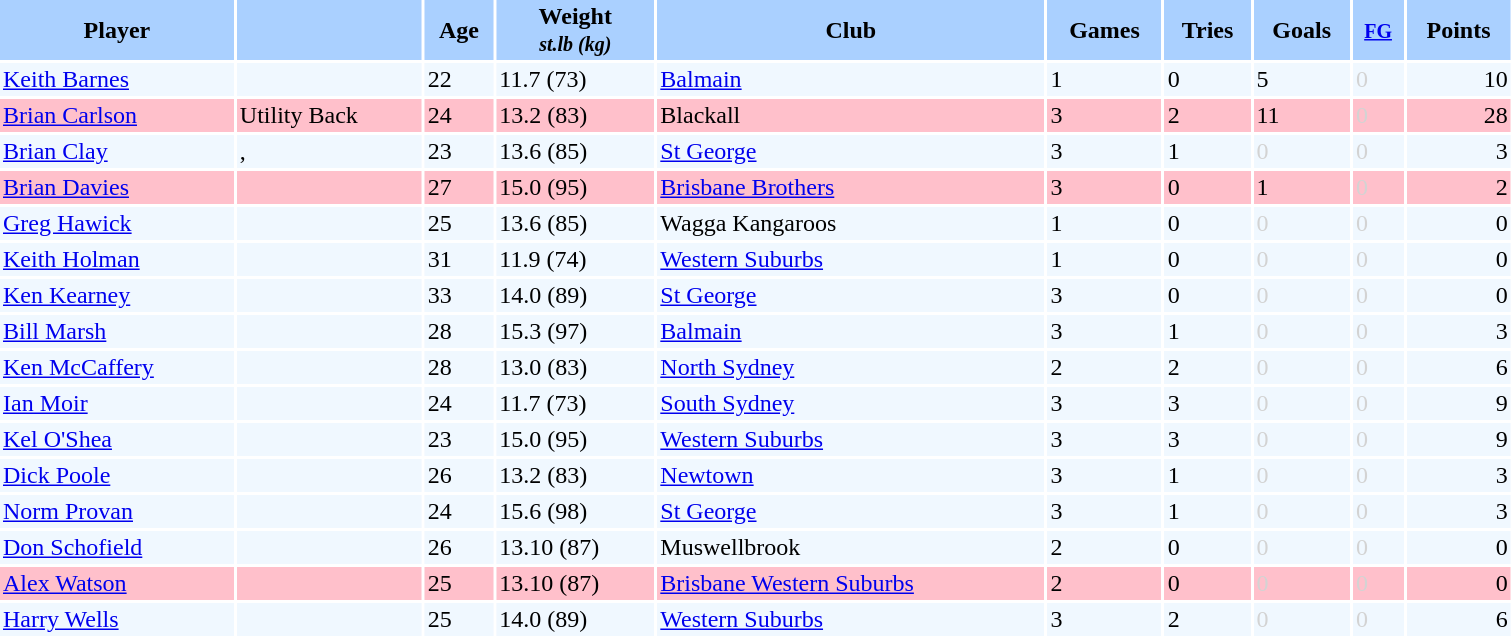<table class="sortable" border="0" cellspacing="2" cellpadding="2" style="width:80%;" style="text-align:center;">
<tr style="background:#AAD0FF">
<th>Player</th>
<th></th>
<th>Age</th>
<th>Weight<br><small><em>st.lb (kg)</em></small></th>
<th>Club</th>
<th>Games</th>
<th>Tries</th>
<th>Goals</th>
<th><small><a href='#'>FG</a></small></th>
<th>Points</th>
</tr>
<tr bgcolor=#F0F8FF>
<td align=left><a href='#'>Keith Barnes</a></td>
<td></td>
<td>22</td>
<td>11.7 (73)</td>
<td align=left> <a href='#'>Balmain</a></td>
<td>1</td>
<td>0</td>
<td>5</td>
<td style="color:lightgray">0</td>
<td align=right>10</td>
</tr>
<tr bgcolor=#FFC0CB>
<td align=left><a href='#'>Brian Carlson</a></td>
<td>Utility Back</td>
<td>24</td>
<td>13.2 (83)</td>
<td align=left> Blackall</td>
<td>3</td>
<td>2</td>
<td>11</td>
<td style="color:lightgray">0</td>
<td align=right>28</td>
</tr>
<tr bgcolor=#F0F8FF>
<td align=left><a href='#'>Brian Clay</a></td>
<td>, </td>
<td>23</td>
<td>13.6 (85)</td>
<td align=left> <a href='#'>St George</a></td>
<td>3</td>
<td>1</td>
<td style="color:lightgray">0</td>
<td style="color:lightgray">0</td>
<td align=right>3</td>
</tr>
<tr bgcolor=#FFC0CB>
<td align=left><a href='#'>Brian Davies</a></td>
<td></td>
<td>27</td>
<td>15.0 (95)</td>
<td align=left> <a href='#'>Brisbane Brothers</a></td>
<td>3</td>
<td>0</td>
<td>1</td>
<td style="color:lightgray">0</td>
<td align=right>2</td>
</tr>
<tr bgcolor=#F0F8FF>
<td align=left><a href='#'>Greg Hawick</a></td>
<td></td>
<td>25</td>
<td>13.6 (85)</td>
<td align=left> Wagga Kangaroos</td>
<td>1</td>
<td>0</td>
<td style="color:lightgray">0</td>
<td style="color:lightgray">0</td>
<td align=right>0</td>
</tr>
<tr bgcolor=#F0F8FF>
<td align=left><a href='#'>Keith Holman</a></td>
<td></td>
<td>31</td>
<td>11.9 (74)</td>
<td align=left> <a href='#'>Western Suburbs</a></td>
<td>1</td>
<td>0</td>
<td style="color:lightgray">0</td>
<td style="color:lightgray">0</td>
<td align=right>0</td>
</tr>
<tr bgcolor=#F0F8FF>
<td align=left><a href='#'>Ken Kearney</a></td>
<td></td>
<td>33</td>
<td>14.0 (89)</td>
<td align=left> <a href='#'>St George</a></td>
<td>3</td>
<td>0</td>
<td style="color:lightgray">0</td>
<td style="color:lightgray">0</td>
<td align=right>0</td>
</tr>
<tr bgcolor=#F0F8FF>
<td align=left><a href='#'>Bill Marsh</a></td>
<td></td>
<td>28</td>
<td>15.3 (97)</td>
<td align=left> <a href='#'>Balmain</a></td>
<td>3</td>
<td>1</td>
<td style="color:lightgray">0</td>
<td style="color:lightgray">0</td>
<td align=right>3</td>
</tr>
<tr bgcolor=#F0F8FF>
<td align=left><a href='#'>Ken McCaffery</a></td>
<td></td>
<td>28</td>
<td>13.0 (83)</td>
<td align=left> <a href='#'>North Sydney</a></td>
<td>2</td>
<td>2</td>
<td style="color:lightgray">0</td>
<td style="color:lightgray">0</td>
<td align=right>6</td>
</tr>
<tr bgcolor=#F0F8FF>
<td align=left><a href='#'>Ian Moir</a></td>
<td></td>
<td>24</td>
<td>11.7 (73)</td>
<td align=left> <a href='#'>South Sydney</a></td>
<td>3</td>
<td>3</td>
<td style="color:lightgray">0</td>
<td style="color:lightgray">0</td>
<td align=right>9</td>
</tr>
<tr bgcolor=#F0F8FF>
<td align=left><a href='#'>Kel O'Shea</a></td>
<td></td>
<td>23</td>
<td>15.0 (95)</td>
<td align=left> <a href='#'>Western Suburbs</a></td>
<td>3</td>
<td>3</td>
<td style="color:lightgray">0</td>
<td style="color:lightgray">0</td>
<td align=right>9</td>
</tr>
<tr bgcolor=#F0F8FF>
<td align=left><a href='#'>Dick Poole</a></td>
<td></td>
<td>26</td>
<td>13.2 (83)</td>
<td align=left> <a href='#'>Newtown</a></td>
<td>3</td>
<td>1</td>
<td style="color:lightgray">0</td>
<td style="color:lightgray">0</td>
<td align=right>3</td>
</tr>
<tr bgcolor=#F0F8FF>
<td align=left><a href='#'>Norm Provan</a></td>
<td></td>
<td>24</td>
<td>15.6 (98)</td>
<td align=left> <a href='#'>St George</a></td>
<td>3</td>
<td>1</td>
<td style="color:lightgray">0</td>
<td style="color:lightgray">0</td>
<td align=right>3</td>
</tr>
<tr bgcolor=#F0F8FF>
<td align=left><a href='#'>Don Schofield</a></td>
<td></td>
<td>26</td>
<td>13.10 (87)</td>
<td align=left> Muswellbrook</td>
<td>2</td>
<td>0</td>
<td style="color:lightgray">0</td>
<td style="color:lightgray">0</td>
<td align=right>0</td>
</tr>
<tr bgcolor=#FFC0CB>
<td align=left><a href='#'>Alex Watson</a></td>
<td></td>
<td>25</td>
<td>13.10 (87)</td>
<td align=left> <a href='#'>Brisbane Western Suburbs</a></td>
<td>2</td>
<td>0</td>
<td style="color:lightgray">0</td>
<td style="color:lightgray">0</td>
<td align=right>0</td>
</tr>
<tr bgcolor=#F0F8FF>
<td align=left><a href='#'>Harry Wells</a></td>
<td></td>
<td>25</td>
<td>14.0 (89)</td>
<td align=left> <a href='#'>Western Suburbs</a></td>
<td>3</td>
<td>2</td>
<td style="color:lightgray">0</td>
<td style="color:lightgray">0</td>
<td align=right>6</td>
</tr>
</table>
